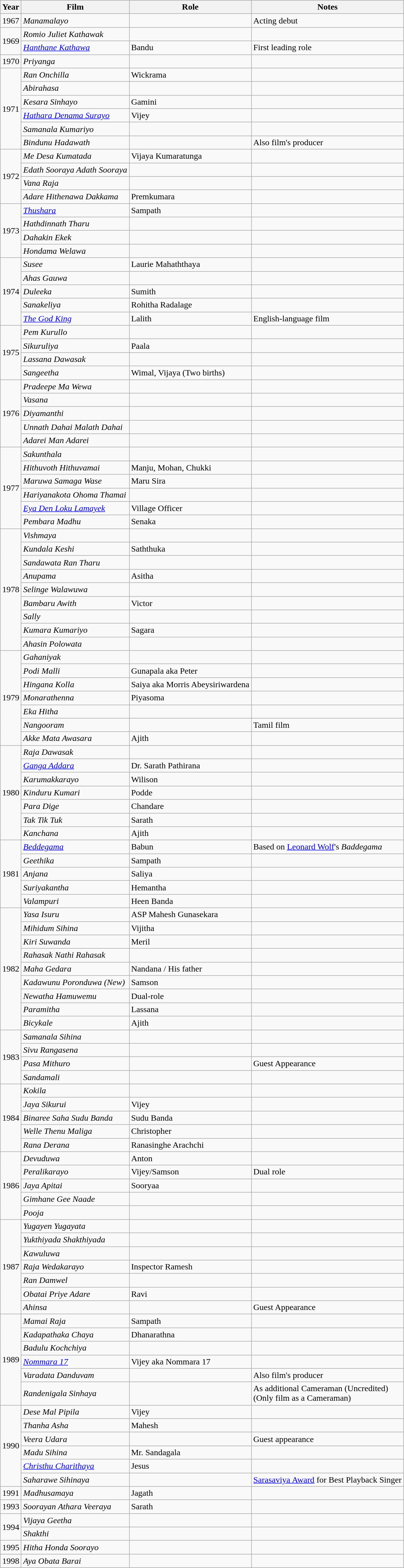<table class="wikitable sortable">
<tr>
<th>Year</th>
<th>Film</th>
<th>Role</th>
<th>Notes</th>
</tr>
<tr>
<td>1967</td>
<td><em>Manamalayo</em></td>
<td></td>
<td>Acting debut</td>
</tr>
<tr>
<td rowspan=2>1969</td>
<td><em>Romio Juliet Kathawak</em></td>
<td></td>
<td></td>
</tr>
<tr>
<td><em><a href='#'>Hanthane Kathawa</a></em></td>
<td>Bandu</td>
<td>First leading role</td>
</tr>
<tr>
<td>1970</td>
<td><em>Priyanga</em></td>
<td></td>
<td></td>
</tr>
<tr>
<td rowspan=6>1971</td>
<td><em>Ran Onchilla</em></td>
<td>Wickrama</td>
<td></td>
</tr>
<tr>
<td><em>Abirahasa</em></td>
<td></td>
<td></td>
</tr>
<tr>
<td><em>Kesara Sinhayo</em></td>
<td>Gamini</td>
<td></td>
</tr>
<tr>
<td><em><a href='#'>Hathara Denama Surayo</a></em></td>
<td>Vijey </td>
<td></td>
</tr>
<tr>
<td><em>Samanala Kumariyo</em></td>
<td></td>
<td></td>
</tr>
<tr>
<td><em>Bindunu Hadawath</em></td>
<td></td>
<td>Also film's producer</td>
</tr>
<tr>
<td rowspan=4>1972</td>
<td><em>Me Desa Kumatada</em></td>
<td>Vijaya Kumaratunga</td>
<td></td>
</tr>
<tr>
<td><em>Edath Sooraya Adath Sooraya</em></td>
<td></td>
<td></td>
</tr>
<tr>
<td><em>Vana Raja</em></td>
<td></td>
<td></td>
</tr>
<tr>
<td><em>Adare Hithenawa Dakkama</em></td>
<td>Premkumara </td>
<td></td>
</tr>
<tr>
<td rowspan=4>1973</td>
<td><em><a href='#'>Thushara</a></em></td>
<td>Sampath</td>
<td></td>
</tr>
<tr>
<td><em>Hathdinnath Tharu</em></td>
<td></td>
<td></td>
</tr>
<tr>
<td><em>Dahakin Ekek</em></td>
<td></td>
<td></td>
</tr>
<tr>
<td><em>Hondama Welawa</em></td>
<td></td>
<td></td>
</tr>
<tr>
<td rowspan=5>1974</td>
<td><em>Susee</em></td>
<td>Laurie Mahaththaya</td>
<td></td>
</tr>
<tr>
<td><em>Ahas Gauwa</em></td>
<td></td>
<td></td>
</tr>
<tr>
<td><em>Duleeka</em></td>
<td>Sumith</td>
<td></td>
</tr>
<tr>
<td><em>Sanakeliya</em></td>
<td>Rohitha Radalage</td>
<td></td>
</tr>
<tr>
<td><em><a href='#'>The God King</a></em></td>
<td>Lalith</td>
<td>English-language film</td>
</tr>
<tr>
<td rowspan=4>1975</td>
<td><em>Pem Kurullo</em></td>
<td></td>
<td></td>
</tr>
<tr>
<td><em>Sikuruliya</em></td>
<td>Paala</td>
<td></td>
</tr>
<tr>
<td><em>Lassana Dawasak</em></td>
<td></td>
<td></td>
</tr>
<tr>
<td><em>Sangeetha</em></td>
<td>Wimal, Vijaya (Two births)</td>
<td></td>
</tr>
<tr>
<td rowspan=5>1976</td>
<td><em>Pradeepe Ma Wewa</em></td>
<td></td>
<td></td>
</tr>
<tr>
<td><em>Vasana</em></td>
<td></td>
<td></td>
</tr>
<tr>
<td><em>Diyamanthi</em></td>
<td></td>
<td></td>
</tr>
<tr>
<td><em>Unnath Dahai Malath Dahai</em></td>
<td></td>
<td></td>
</tr>
<tr>
<td><em>Adarei Man Adarei</em></td>
<td></td>
<td></td>
</tr>
<tr>
<td rowspan=6>1977</td>
<td><em>Sakunthala</em></td>
<td></td>
<td></td>
</tr>
<tr>
<td><em>Hithuvoth Hithuvamai</em></td>
<td>Manju, Mohan, Chukki</td>
<td></td>
</tr>
<tr>
<td><em>Maruwa Samaga Wase</em></td>
<td>Maru Sira</td>
<td></td>
</tr>
<tr>
<td><em>Hariyanakota Ohoma Thamai</em></td>
<td></td>
<td></td>
</tr>
<tr>
<td><em><a href='#'>Eya Den Loku Lamayek</a></em></td>
<td>Village Officer</td>
<td></td>
</tr>
<tr>
<td><em>Pembara Madhu</em></td>
<td>Senaka</td>
<td></td>
</tr>
<tr>
<td rowspan=9>1978</td>
<td><em>Vishmaya</em></td>
<td></td>
<td></td>
</tr>
<tr>
<td><em>Kundala Keshi</em></td>
<td>Saththuka</td>
<td></td>
</tr>
<tr>
<td><em>Sandawata Ran Tharu</em></td>
<td></td>
<td></td>
</tr>
<tr>
<td><em>Anupama</em></td>
<td>Asitha</td>
<td></td>
</tr>
<tr>
<td><em>Selinge Walawuwa</em></td>
<td></td>
<td></td>
</tr>
<tr>
<td><em>Bambaru Awith</em></td>
<td>Victor</td>
<td></td>
</tr>
<tr>
<td><em>Sally</em></td>
<td></td>
<td></td>
</tr>
<tr>
<td><em>Kumara Kumariyo</em></td>
<td>Sagara</td>
<td></td>
</tr>
<tr>
<td><em>Ahasin Polowata</em></td>
<td></td>
<td></td>
</tr>
<tr>
<td rowspan=7>1979</td>
<td><em>Gahaniyak</em></td>
<td></td>
<td></td>
</tr>
<tr>
<td><em>Podi Malli</em></td>
<td>Gunapala aka Peter</td>
<td></td>
</tr>
<tr>
<td><em>Hingana Kolla</em></td>
<td>Saiya aka Morris Abeysiriwardena</td>
<td></td>
</tr>
<tr>
<td><em>Monarathenna</em></td>
<td>Piyasoma</td>
<td></td>
</tr>
<tr>
<td><em>Eka Hitha</em></td>
<td></td>
<td></td>
</tr>
<tr>
<td><em>Nangooram</em></td>
<td></td>
<td>Tamil film</td>
</tr>
<tr>
<td><em>Akke Mata Awasara</em></td>
<td>Ajith</td>
<td></td>
</tr>
<tr>
<td rowspan=7>1980</td>
<td><em>Raja Dawasak</em></td>
<td></td>
<td></td>
</tr>
<tr>
<td><em><a href='#'>Ganga Addara</a></em></td>
<td>Dr. Sarath Pathirana</td>
<td></td>
</tr>
<tr>
<td><em>Karumakkarayo</em></td>
<td>Wilison</td>
<td></td>
</tr>
<tr>
<td><em>Kinduru Kumari</em></td>
<td>Podde</td>
<td></td>
</tr>
<tr>
<td><em>Para Dige</em></td>
<td>Chandare</td>
<td></td>
</tr>
<tr>
<td><em>Tak Tik Tuk</em></td>
<td>Sarath</td>
<td></td>
</tr>
<tr>
<td><em>Kanchana</em></td>
<td>Ajith</td>
<td></td>
</tr>
<tr>
<td rowspan=5>1981</td>
<td><em><a href='#'>Beddegama</a></em> </td>
<td>Babun</td>
<td>Based on <a href='#'>Leonard Wolf</a>'s <em>Baddegama</em> </td>
</tr>
<tr>
<td><em>Geethika</em></td>
<td>Sampath</td>
<td></td>
</tr>
<tr>
<td><em>Anjana</em></td>
<td>Saliya</td>
<td></td>
</tr>
<tr>
<td><em>Suriyakantha</em></td>
<td>Hemantha</td>
<td></td>
</tr>
<tr>
<td><em>Valampuri</em></td>
<td>Heen Banda</td>
<td></td>
</tr>
<tr>
<td rowspan=9>1982</td>
<td><em>Yasa Isuru</em></td>
<td>ASP Mahesh Gunasekara </td>
<td></td>
</tr>
<tr>
<td><em>Mihidum Sihina</em></td>
<td>Vijitha</td>
<td></td>
</tr>
<tr>
<td><em>Kiri Suwanda</em></td>
<td>Meril</td>
<td></td>
</tr>
<tr>
<td><em>Rahasak Nathi Rahasak</em></td>
<td></td>
<td></td>
</tr>
<tr>
<td><em>Maha Gedara</em></td>
<td>Nandana / His father </td>
<td></td>
</tr>
<tr>
<td><em>Kadawunu Poronduwa (New)</em></td>
<td>Samson</td>
<td></td>
</tr>
<tr>
<td><em>Newatha Hamuwemu</em></td>
<td>Dual-role</td>
<td></td>
</tr>
<tr>
<td><em>Paramitha</em></td>
<td>Lassana</td>
<td></td>
</tr>
<tr>
<td><em>Bicykale</em></td>
<td>Ajith</td>
<td></td>
</tr>
<tr>
<td rowspan=4>1983</td>
<td><em>Samanala Sihina</em></td>
<td></td>
<td></td>
</tr>
<tr>
<td><em>Sivu Rangasena</em></td>
<td></td>
<td></td>
</tr>
<tr>
<td><em>Pasa Mithuro</em></td>
<td></td>
<td>Guest Appearance</td>
</tr>
<tr>
<td><em>Sandamali</em></td>
<td></td>
<td></td>
</tr>
<tr>
<td rowspan=5>1984</td>
<td><em>Kokila</em></td>
<td></td>
<td></td>
</tr>
<tr>
<td><em>Jaya Sikurui</em></td>
<td>Vijey</td>
<td></td>
</tr>
<tr>
<td><em>Binaree Saha Sudu Banda</em></td>
<td>Sudu Banda</td>
<td></td>
</tr>
<tr>
<td><em>Welle Thenu Maliga</em></td>
<td>Christopher</td>
<td></td>
</tr>
<tr>
<td><em>Rana Derana</em></td>
<td>Ranasinghe Arachchi</td>
<td></td>
</tr>
<tr>
<td rowspan=5>1986</td>
<td><em>Devuduwa</em></td>
<td>Anton</td>
<td></td>
</tr>
<tr>
<td><em>Peralikarayo</em></td>
<td>Vijey/Samson</td>
<td>Dual role</td>
</tr>
<tr>
<td><em>Jaya Apitai</em></td>
<td>Sooryaa</td>
<td></td>
</tr>
<tr>
<td><em>Gimhane Gee Naade</em></td>
<td></td>
<td></td>
</tr>
<tr>
<td><em>Pooja</em></td>
<td></td>
<td></td>
</tr>
<tr>
<td rowspan=7>1987</td>
<td><em>Yugayen Yugayata</em></td>
<td></td>
<td></td>
</tr>
<tr>
<td><em>Yukthiyada Shakthiyada</em></td>
<td></td>
<td></td>
</tr>
<tr>
<td><em>Kawuluwa</em></td>
<td></td>
<td></td>
</tr>
<tr>
<td><em>Raja Wedakarayo</em></td>
<td>Inspector Ramesh</td>
<td></td>
</tr>
<tr>
<td><em>Ran Damwel</em></td>
<td></td>
<td></td>
</tr>
<tr>
<td><em>Obatai Priye Adare</em></td>
<td>Ravi</td>
<td></td>
</tr>
<tr>
<td><em>Ahinsa</em></td>
<td></td>
<td>Guest Appearance</td>
</tr>
<tr>
<td rowspan=6>1989</td>
<td><em>Mamai Raja</em></td>
<td>Sampath</td>
<td></td>
</tr>
<tr>
<td><em>Kadapathaka Chaya</em></td>
<td>Dhanarathna</td>
<td></td>
</tr>
<tr>
<td><em>Badulu Kochchiya</em></td>
<td></td>
<td></td>
</tr>
<tr>
<td><em><a href='#'>Nommara 17</a></em></td>
<td>Vijey aka Nommara 17</td>
<td></td>
</tr>
<tr>
<td><em>Varadata Danduvam</em></td>
<td></td>
<td>Also film's producer</td>
</tr>
<tr>
<td><em>Randenigala Sinhaya</em></td>
<td></td>
<td>As additional Cameraman (Uncredited) <br> (Only film as a Cameraman)</td>
</tr>
<tr>
<td rowspan=6>1990</td>
<td><em>Dese Mal Pipila</em></td>
<td>Vijey</td>
<td></td>
</tr>
<tr>
<td><em>Thanha Asha</em></td>
<td>Mahesh</td>
<td></td>
</tr>
<tr>
<td><em>Veera Udara</em></td>
<td></td>
<td>Guest appearance</td>
</tr>
<tr>
<td><em>Madu Sihina</em></td>
<td>Mr. Sandagala</td>
<td></td>
</tr>
<tr>
<td><em><a href='#'>Christhu Charithaya</a></em></td>
<td>Jesus</td>
<td></td>
</tr>
<tr>
<td><em>Saharawe Sihinaya</em></td>
<td></td>
<td><a href='#'>Sarasaviya Award</a> for Best Playback Singer<em></em></td>
</tr>
<tr>
<td>1991</td>
<td><em>Madhusamaya</em></td>
<td>Jagath</td>
<td></td>
</tr>
<tr>
<td>1993</td>
<td><em>Soorayan Athara Veeraya</em></td>
<td>Sarath</td>
<td></td>
</tr>
<tr>
<td rowspan=2>1994</td>
<td><em>Vijaya Geetha</em></td>
<td></td>
<td></td>
</tr>
<tr>
<td><em>Shakthi</em></td>
<td></td>
<td></td>
</tr>
<tr>
<td>1995</td>
<td><em>Hitha Honda Soorayo</em></td>
<td></td>
<td></td>
</tr>
<tr>
<td>1998</td>
<td><em>Aya Obata Barai</em></td>
<td></td>
<td></td>
</tr>
</table>
